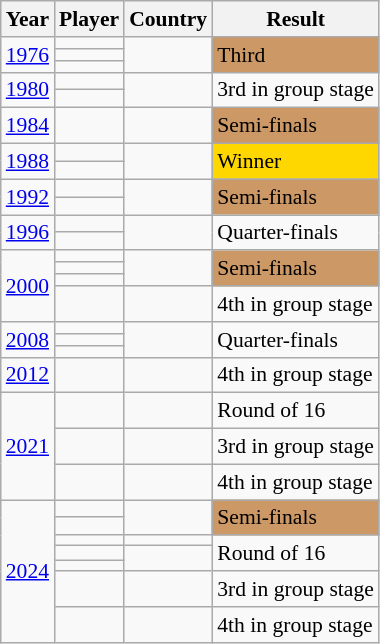<table class="wikitable sortable" style="font-size:90%;">
<tr>
<th>Year</th>
<th>Player</th>
<th>Country</th>
<th>Result</th>
</tr>
<tr>
<td rowspan="3"><a href='#'>1976</a> </td>
<td></td>
<td rowspan="3"></td>
<td rowspan="3" bgcolor="#cc9966" data-sort-value="2">Third</td>
</tr>
<tr>
<td></td>
</tr>
<tr>
<td></td>
</tr>
<tr>
<td rowspan="2"><a href='#'>1980</a> </td>
<td></td>
<td rowspan="2"></td>
<td rowspan="2" data-sort-value="5">3rd in group stage</td>
</tr>
<tr>
<td></td>
</tr>
<tr>
<td><a href='#'>1984</a> </td>
<td></td>
<td></td>
<td bgcolor="#cc9966" data-sort-value="3">Semi-finals</td>
</tr>
<tr>
<td rowspan="2"><a href='#'>1988</a> </td>
<td></td>
<td rowspan="2"></td>
<td rowspan="2" bgcolor="#FFD700" data-sort-value="1">Winner</td>
</tr>
<tr>
<td></td>
</tr>
<tr>
<td rowspan="2"><a href='#'>1992</a> </td>
<td></td>
<td rowspan="2"></td>
<td rowspan="2" bgcolor="#cc9966" data-sort-value="3">Semi-finals</td>
</tr>
<tr>
<td></td>
</tr>
<tr>
<td rowspan="2"><a href='#'>1996</a> </td>
<td></td>
<td rowspan="2"></td>
<td rowspan="2" data-sort-value="4">Quarter-finals</td>
</tr>
<tr>
<td></td>
</tr>
<tr>
<td rowspan="4"><a href='#'>2000</a>  </td>
<td></td>
<td rowspan="3"></td>
<td rowspan="3" bgcolor="#cc9966" data-sort-value="3">Semi-finals</td>
</tr>
<tr>
<td></td>
</tr>
<tr>
<td></td>
</tr>
<tr>
<td></td>
<td></td>
<td data-sort-value="8">4th in group stage</td>
</tr>
<tr>
<td rowspan="3"><a href='#'>2008</a>  </td>
<td></td>
<td rowspan="3"></td>
<td rowspan="3" data-sort-value="4">Quarter-finals</td>
</tr>
<tr>
<td></td>
</tr>
<tr>
<td></td>
</tr>
<tr>
<td><a href='#'>2012</a>  </td>
<td></td>
<td></td>
<td data-sort-value="8">4th in group stage</td>
</tr>
<tr>
<td rowspan="3"><a href='#'>2021</a></td>
<td></td>
<td></td>
<td data-sort-value="6">Round of 16</td>
</tr>
<tr>
<td></td>
<td></td>
<td data-sort-value="7">3rd in group stage</td>
</tr>
<tr>
<td></td>
<td></td>
<td data-sort-value="8">4th in group stage</td>
</tr>
<tr>
<td rowspan="7"><a href='#'>2024</a> </td>
<td></td>
<td rowspan="2"></td>
<td rowspan="2" bgcolor="#cc9966" data-sort-value="3">Semi-finals</td>
</tr>
<tr>
<td></td>
</tr>
<tr>
<td></td>
<td></td>
<td rowspan="3" data-sort-value="6">Round of 16</td>
</tr>
<tr>
<td></td>
<td rowspan="2"></td>
</tr>
<tr>
<td></td>
</tr>
<tr>
<td></td>
<td></td>
<td data-sort-value="7">3rd in group stage</td>
</tr>
<tr>
<td></td>
<td></td>
<td data-sort-value="8">4th in group stage</td>
</tr>
</table>
